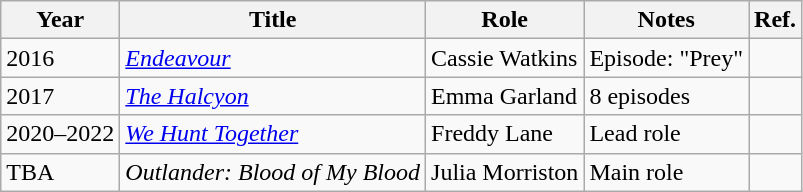<table class="wikitable sortable">
<tr>
<th>Year</th>
<th>Title</th>
<th>Role</th>
<th>Notes</th>
<th>Ref.</th>
</tr>
<tr>
<td>2016</td>
<td><em><a href='#'>Endeavour</a></em></td>
<td>Cassie Watkins</td>
<td>Episode: "Prey"</td>
<td></td>
</tr>
<tr>
<td>2017</td>
<td><em><a href='#'>The Halcyon</a></em></td>
<td>Emma Garland</td>
<td>8 episodes</td>
<td></td>
</tr>
<tr>
<td>2020–2022</td>
<td><em><a href='#'>We Hunt Together</a></em></td>
<td>Freddy Lane</td>
<td>Lead role</td>
<td></td>
</tr>
<tr>
<td>TBA</td>
<td><em>Outlander: Blood of My Blood</em></td>
<td>Julia Morriston</td>
<td>Main role</td>
<td></td>
</tr>
</table>
